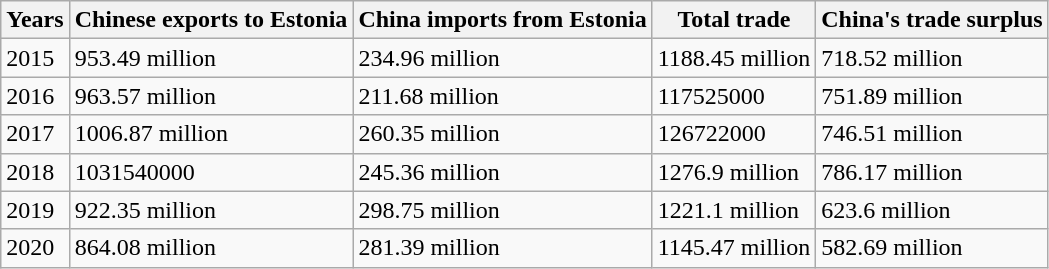<table class="wikitable">
<tr>
<th>Years</th>
<th>Chinese exports to Estonia</th>
<th>China imports from Estonia</th>
<th>Total trade</th>
<th>China's trade surplus</th>
</tr>
<tr>
<td>2015</td>
<td>953.49 million</td>
<td>234.96 million</td>
<td>1188.45 million</td>
<td>718.52 million</td>
</tr>
<tr>
<td>2016</td>
<td>963.57 million</td>
<td>211.68 million</td>
<td>117525000</td>
<td>751.89 million</td>
</tr>
<tr>
<td>2017</td>
<td>1006.87 million</td>
<td>260.35 million</td>
<td>126722000</td>
<td>746.51 million</td>
</tr>
<tr>
<td>2018</td>
<td>1031540000</td>
<td>245.36 million</td>
<td>1276.9 million</td>
<td>786.17 million</td>
</tr>
<tr>
<td>2019</td>
<td>922.35 million</td>
<td>298.75 million</td>
<td>1221.1 million</td>
<td>623.6 million</td>
</tr>
<tr>
<td>2020</td>
<td>864.08 million</td>
<td>281.39 million</td>
<td>1145.47 million</td>
<td>582.69 million</td>
</tr>
</table>
